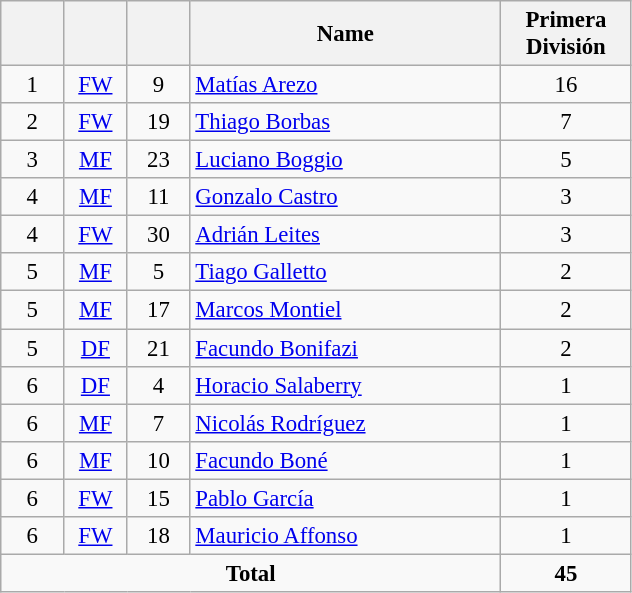<table class="wikitable sortable" style="font-size: 95%; text-align: center;">
<tr>
<th width=35></th>
<th width=35></th>
<th width=35></th>
<th width=200><strong>Name</strong></th>
<th width=80><strong>Primera División</strong></th>
</tr>
<tr>
<td>1</td>
<td><a href='#'>FW</a></td>
<td>9</td>
<td align=left> <a href='#'>Matías Arezo</a></td>
<td>16</td>
</tr>
<tr>
<td>2</td>
<td><a href='#'>FW</a></td>
<td>19</td>
<td align=left> <a href='#'>Thiago Borbas</a></td>
<td>7</td>
</tr>
<tr>
<td>3</td>
<td><a href='#'>MF</a></td>
<td>23</td>
<td align=left> <a href='#'>Luciano Boggio</a></td>
<td>5</td>
</tr>
<tr>
<td>4</td>
<td><a href='#'>MF</a></td>
<td>11</td>
<td align=left> <a href='#'>Gonzalo Castro</a></td>
<td>3</td>
</tr>
<tr>
<td>4</td>
<td><a href='#'>FW</a></td>
<td>30</td>
<td align=left> <a href='#'>Adrián Leites</a></td>
<td>3</td>
</tr>
<tr>
<td>5</td>
<td><a href='#'>MF</a></td>
<td>5</td>
<td align=left> <a href='#'>Tiago Galletto</a></td>
<td>2</td>
</tr>
<tr>
<td>5</td>
<td><a href='#'>MF</a></td>
<td>17</td>
<td align=left> <a href='#'>Marcos Montiel</a></td>
<td>2</td>
</tr>
<tr>
<td>5</td>
<td><a href='#'>DF</a></td>
<td>21</td>
<td align=left> <a href='#'>Facundo Bonifazi</a></td>
<td>2</td>
</tr>
<tr>
<td>6</td>
<td><a href='#'>DF</a></td>
<td>4</td>
<td align=left> <a href='#'>Horacio Salaberry</a></td>
<td>1</td>
</tr>
<tr>
<td>6</td>
<td><a href='#'>MF</a></td>
<td>7</td>
<td align=left> <a href='#'>Nicolás Rodríguez</a></td>
<td>1</td>
</tr>
<tr>
<td>6</td>
<td><a href='#'>MF</a></td>
<td>10</td>
<td align=left> <a href='#'>Facundo Boné</a></td>
<td>1</td>
</tr>
<tr>
<td>6</td>
<td><a href='#'>FW</a></td>
<td>15</td>
<td align=left> <a href='#'>Pablo García</a></td>
<td>1</td>
</tr>
<tr>
<td>6</td>
<td><a href='#'>FW</a></td>
<td>18</td>
<td align=left> <a href='#'>Mauricio Affonso</a></td>
<td>1</td>
</tr>
<tr>
<td colspan=4><strong>Total</strong></td>
<td><strong>45</strong></td>
</tr>
</table>
